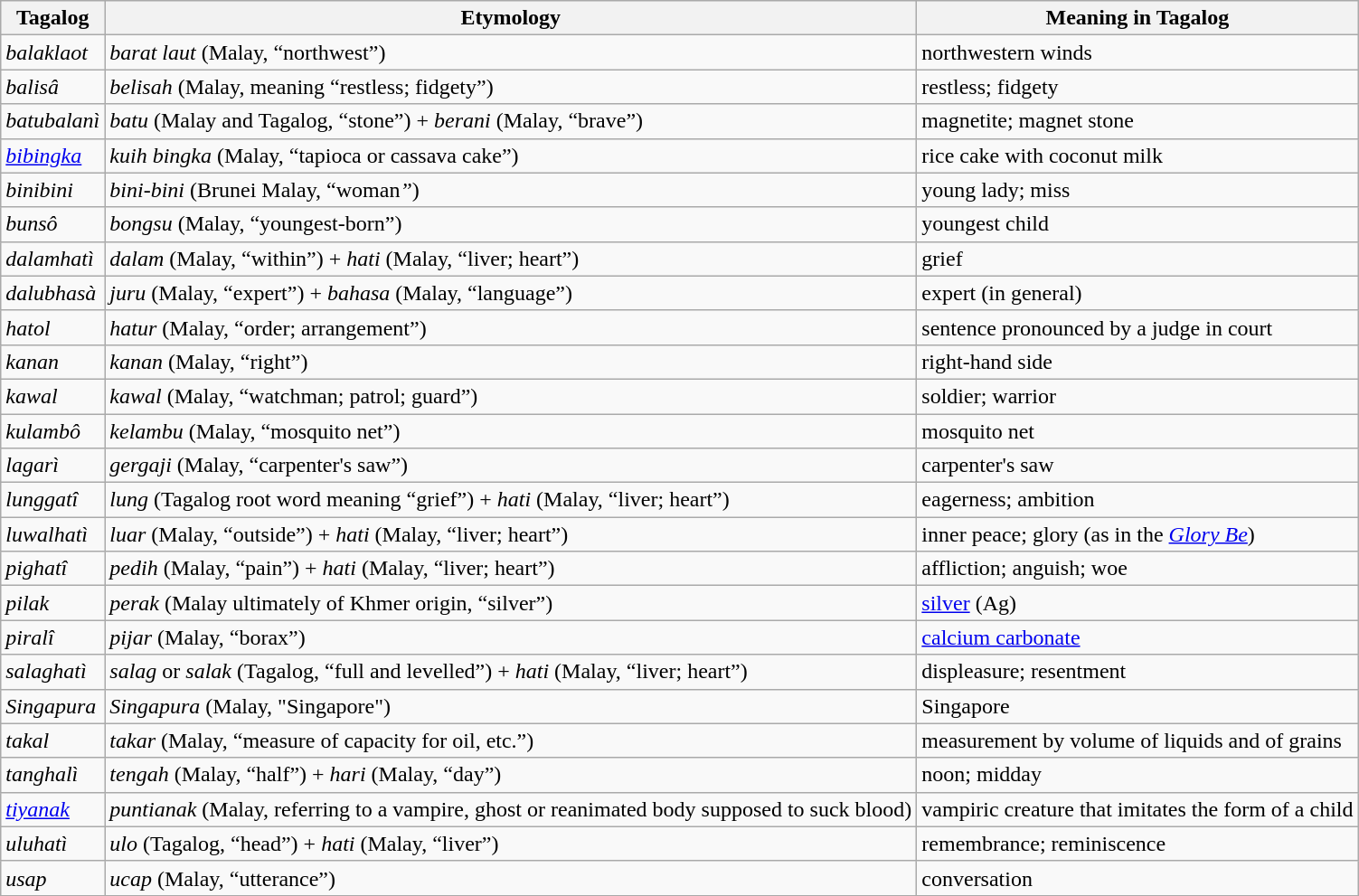<table class="wikitable sortable">
<tr>
<th>Tagalog</th>
<th>Etymology</th>
<th>Meaning in Tagalog</th>
</tr>
<tr>
<td><em>balaklaot</em></td>
<td><em>barat laut</em> (Malay, “northwest”)</td>
<td>northwestern winds</td>
</tr>
<tr>
<td><em>balisâ</em></td>
<td><em>belisah</em> (Malay, meaning “restless; fidgety”)</td>
<td>restless; fidgety</td>
</tr>
<tr>
<td><em>batubalanì</em></td>
<td><em>batu</em> (Malay and Tagalog, “stone”) + <em>berani</em> (Malay, “brave”)</td>
<td>magnetite; magnet stone</td>
</tr>
<tr>
<td><em><a href='#'>bibingka</a></em></td>
<td><em>kuih bingka</em> (Malay, “tapioca or cassava cake”)</td>
<td>rice cake with coconut milk</td>
</tr>
<tr>
<td><em>binibini</em></td>
<td><em>bini-bini</em> (Brunei Malay, “woman<em>”</em>)</td>
<td>young lady; miss</td>
</tr>
<tr>
<td><em>bunsô</em></td>
<td><em>bongsu</em> (Malay, “youngest-born”)</td>
<td>youngest child</td>
</tr>
<tr>
<td><em>dalamhatì</em></td>
<td><em>dalam</em> (Malay, “within”) + <em>hati</em> (Malay, “liver; heart”)</td>
<td>grief</td>
</tr>
<tr>
<td><em>dalubhasà</em></td>
<td><em>juru</em> (Malay, “expert”) + <em>bahasa</em> (Malay, “language”)</td>
<td>expert (in general)</td>
</tr>
<tr>
<td><em>hatol</em></td>
<td><em>hatur</em> (Malay, “order; arrangement”)</td>
<td>sentence pronounced by a judge in court</td>
</tr>
<tr>
<td><em>kanan</em></td>
<td><em>kanan</em> (Malay, “right”)</td>
<td>right-hand side</td>
</tr>
<tr>
<td><em>kawal</em></td>
<td><em>kawal</em> (Malay, “watchman; patrol; guard”)</td>
<td>soldier; warrior</td>
</tr>
<tr>
<td><em>kulambô</em></td>
<td><em>kelambu</em> (Malay, “mosquito net”)</td>
<td>mosquito net</td>
</tr>
<tr>
<td><em>lagarì</em></td>
<td><em>gergaji</em> (Malay, “carpenter's saw”)</td>
<td>carpenter's saw</td>
</tr>
<tr>
<td><em>lunggatî</em></td>
<td><em>lung</em> (Tagalog root word meaning “grief”) + <em>hati</em> (Malay, “liver; heart”)</td>
<td>eagerness; ambition</td>
</tr>
<tr>
<td><em>luwalhatì</em></td>
<td><em>luar</em> (Malay, “outside”) + <em>hati</em> (Malay, “liver; heart”)</td>
<td>inner peace; glory (as in the <em><a href='#'>Glory Be</a></em>)</td>
</tr>
<tr>
<td><em>pighatî</em></td>
<td><em>pedih</em> (Malay, “pain”) + <em>hati</em> (Malay, “liver; heart”)</td>
<td>affliction; anguish; woe</td>
</tr>
<tr>
<td><em>pilak</em></td>
<td><em>perak</em> (Malay ultimately of Khmer origin, “silver”)</td>
<td><a href='#'>silver</a> (Ag)</td>
</tr>
<tr>
<td><em>piralî</em></td>
<td><em>pijar</em> (Malay, “borax”)</td>
<td><a href='#'>calcium carbonate</a></td>
</tr>
<tr>
<td><em>salaghatì</em></td>
<td><em>salag</em> or <em>salak</em> (Tagalog, “full and levelled”) + <em>hati</em> (Malay, “liver; heart”)</td>
<td>displeasure; resentment</td>
</tr>
<tr>
<td><em>Singapura</em></td>
<td><em>Singapura</em> (Malay, "Singapore")</td>
<td>Singapore</td>
</tr>
<tr>
<td><em>takal</em></td>
<td><em>takar</em> (Malay, “measure of capacity for oil, etc.”)</td>
<td>measurement by volume of liquids and of grains</td>
</tr>
<tr>
<td><em>tanghalì</em></td>
<td><em>tengah</em> (Malay, “half”) + <em>hari</em> (Malay, “day”)</td>
<td>noon; midday</td>
</tr>
<tr>
<td><em><a href='#'>tiyanak</a></em></td>
<td><em>puntianak</em> (Malay, referring to a vampire, ghost or reanimated body supposed to suck blood)</td>
<td>vampiric creature that imitates the form of a child</td>
</tr>
<tr>
<td><em>uluhatì</em></td>
<td><em>ulo</em> (Tagalog, “head”) + <em>hati</em> (Malay, “liver”)</td>
<td>remembrance; reminiscence</td>
</tr>
<tr>
<td><em>usap</em></td>
<td><em>ucap</em> (Malay, “utterance”)</td>
<td>conversation</td>
</tr>
</table>
